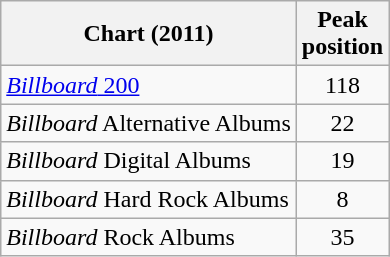<table class="wikitable">
<tr>
<th>Chart (2011)</th>
<th>Peak<br>position</th>
</tr>
<tr>
<td><a href='#'><em>Billboard</em> 200</a></td>
<td style="text-align:center;">118</td>
</tr>
<tr>
<td><em>Billboard</em> Alternative Albums</td>
<td style="text-align:center;">22</td>
</tr>
<tr>
<td><em>Billboard</em> Digital Albums</td>
<td style="text-align:center;">19</td>
</tr>
<tr>
<td><em>Billboard</em> Hard Rock Albums</td>
<td style="text-align:center;">8</td>
</tr>
<tr>
<td><em>Billboard</em> Rock Albums</td>
<td style="text-align:center;">35</td>
</tr>
</table>
